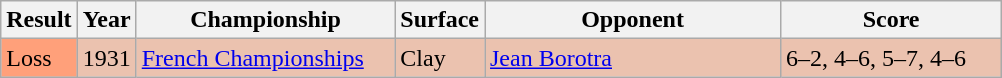<table class="sortable wikitable">
<tr>
<th style="width:40px">Result</th>
<th style="width:30px">Year</th>
<th style="width:165px">Championship</th>
<th style="width:50px">Surface</th>
<th style="width:190px">Opponent</th>
<th style="width:140px" class="unsortable">Score</th>
</tr>
<tr style="background:#ebc2af;">
<td style="background:#ffa07a;">Loss</td>
<td>1931</td>
<td><a href='#'>French Championships</a></td>
<td>Clay</td>
<td> <a href='#'>Jean Borotra</a></td>
<td>6–2, 4–6, 5–7, 4–6</td>
</tr>
</table>
